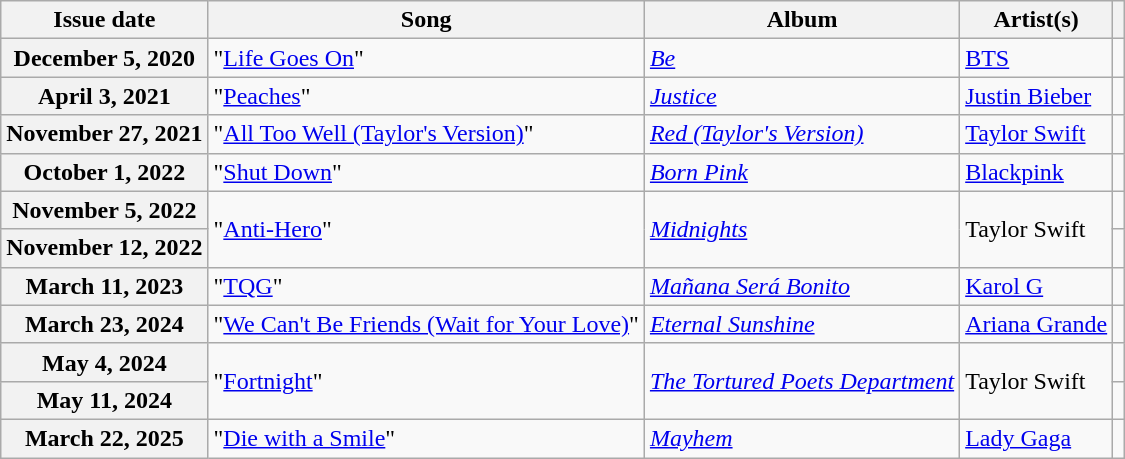<table class="wikitable sortable plainrowheaders">
<tr>
<th scope=col>Issue date</th>
<th scope=col>Song</th>
<th scope=col>Album</th>
<th scope=col>Artist(s)</th>
<th scope=col class="unsortable"></th>
</tr>
<tr>
<th scope="row">December 5, 2020</th>
<td>"<a href='#'>Life Goes On</a>"</td>
<td><em><a href='#'>Be</a></em></td>
<td><a href='#'>BTS</a></td>
<td></td>
</tr>
<tr>
<th scope="row">April 3, 2021</th>
<td>"<a href='#'>Peaches</a>"</td>
<td><em><a href='#'>Justice</a></em></td>
<td><a href='#'>Justin Bieber</a></td>
<td></td>
</tr>
<tr>
<th scope="row">November 27, 2021</th>
<td>"<a href='#'>All Too Well (Taylor's Version)</a>"</td>
<td><em><a href='#'>Red (Taylor's Version)</a></em></td>
<td><a href='#'>Taylor Swift</a></td>
<td></td>
</tr>
<tr>
<th scope="row">October 1, 2022</th>
<td>"<a href='#'>Shut Down</a>"</td>
<td><em><a href='#'>Born Pink</a></em></td>
<td><a href='#'>Blackpink</a></td>
<td></td>
</tr>
<tr>
<th scope="row">November 5, 2022</th>
<td rowspan="2">"<a href='#'>Anti-Hero</a>"</td>
<td rowspan="2"><em><a href='#'>Midnights</a></em></td>
<td rowspan="2">Taylor Swift</td>
<td></td>
</tr>
<tr>
<th scope="row">November 12, 2022</th>
<td></td>
</tr>
<tr>
<th scope="row">March 11, 2023</th>
<td>"<a href='#'>TQG</a>"</td>
<td><em><a href='#'>Mañana Será Bonito</a></em></td>
<td><a href='#'>Karol G</a></td>
<td></td>
</tr>
<tr>
<th scope="row">March 23, 2024</th>
<td>"<a href='#'>We Can't Be Friends (Wait for Your Love)</a>"</td>
<td><em><a href='#'>Eternal Sunshine</a></em></td>
<td><a href='#'>Ariana Grande</a></td>
<td></td>
</tr>
<tr>
<th scope="row">May 4, 2024</th>
<td rowspan="2">"<a href='#'>Fortnight</a>"</td>
<td rowspan="2"><em><a href='#'>The Tortured Poets Department</a></em></td>
<td rowspan="2">Taylor Swift</td>
<td></td>
</tr>
<tr>
<th scope="row">May 11, 2024</th>
<td></td>
</tr>
<tr>
<th scope="row">March 22, 2025</th>
<td>"<a href='#'>Die with a Smile</a>"</td>
<td><em><a href='#'>Mayhem</a></em></td>
<td><a href='#'>Lady Gaga</a></td>
<td></td>
</tr>
</table>
